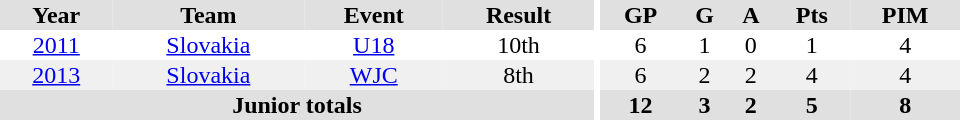<table border="0" cellpadding="1" cellspacing="0" ID="Table3" style="text-align:center; width:40em">
<tr ALIGN="center" bgcolor="#e0e0e0">
<th>Year</th>
<th>Team</th>
<th>Event</th>
<th>Result</th>
<th rowspan="99" bgcolor="#ffffff"></th>
<th>GP</th>
<th>G</th>
<th>A</th>
<th>Pts</th>
<th>PIM</th>
</tr>
<tr>
<td><a href='#'>2011</a></td>
<td><a href='#'>Slovakia</a></td>
<td><a href='#'>U18</a></td>
<td>10th</td>
<td>6</td>
<td>1</td>
<td>0</td>
<td>1</td>
<td>4</td>
</tr>
<tr bgcolor="#f0f0f0">
<td><a href='#'>2013</a></td>
<td><a href='#'>Slovakia</a></td>
<td><a href='#'>WJC</a></td>
<td>8th</td>
<td>6</td>
<td>2</td>
<td>2</td>
<td>4</td>
<td>4</td>
</tr>
<tr bgcolor="#e0e0e0">
<th colspan="4">Junior totals</th>
<th>12</th>
<th>3</th>
<th>2</th>
<th>5</th>
<th>8</th>
</tr>
</table>
